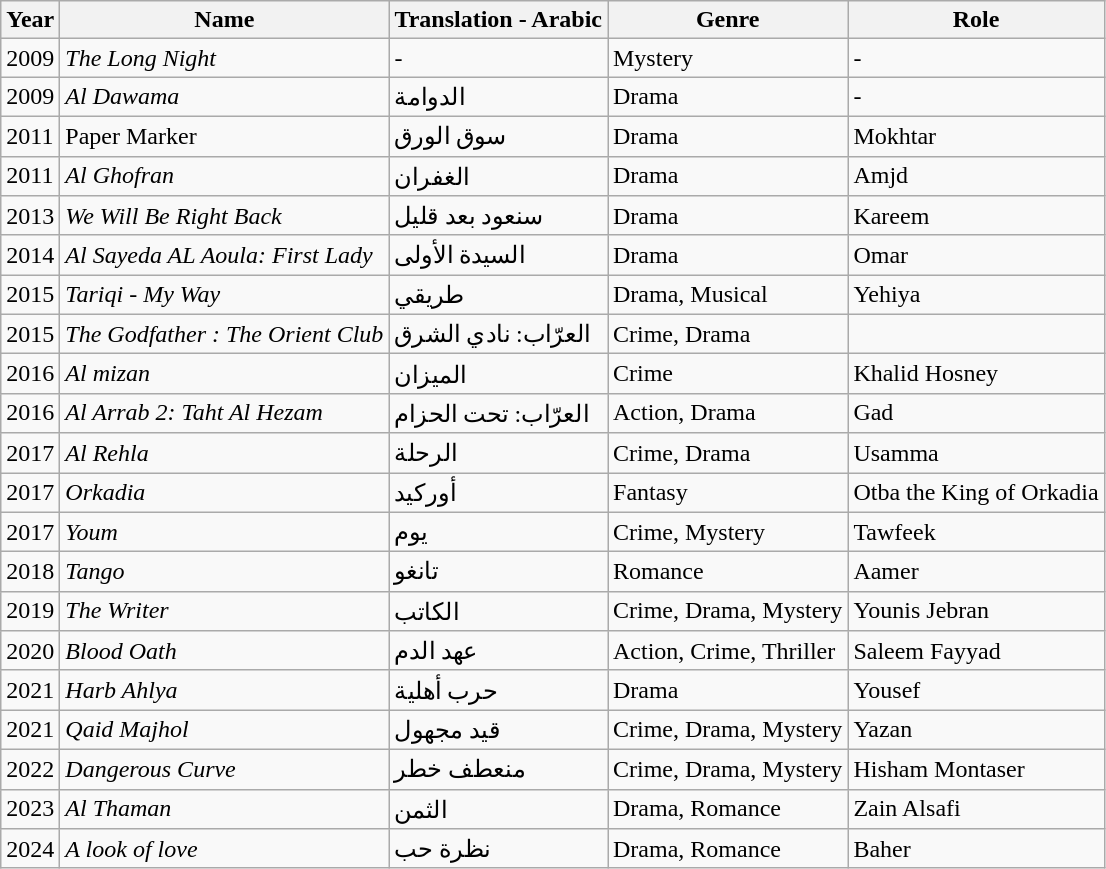<table class="wikitable sortable">
<tr>
<th>Year</th>
<th>Name</th>
<th>Translation - Arabic</th>
<th>Genre</th>
<th>Role</th>
</tr>
<tr>
<td>2009</td>
<td><em>The Long Night </em></td>
<td>-</td>
<td>Mystery</td>
<td>-</td>
</tr>
<tr>
<td>2009</td>
<td><em>Al Dawama</em></td>
<td>الدوامة</td>
<td>Drama</td>
<td>-</td>
</tr>
<tr>
<td>2011</td>
<td>Paper Marker</td>
<td>سوق الورق</td>
<td>Drama</td>
<td>Mokhtar</td>
</tr>
<tr>
<td>2011</td>
<td><em>Al Ghofran</em></td>
<td>الغفران</td>
<td>Drama</td>
<td>Amjd</td>
</tr>
<tr>
<td>2013</td>
<td><em>We Will Be Right Back</em></td>
<td>سنعود بعد قليل</td>
<td>Drama</td>
<td>Kareem</td>
</tr>
<tr>
<td>2014</td>
<td><em>Al Sayeda AL Aoula: First Lady </em></td>
<td>السيدة الأولى</td>
<td>Drama</td>
<td>Omar</td>
</tr>
<tr>
<td>2015</td>
<td><em>Tariqi - My Way</em></td>
<td>طريقي</td>
<td>Drama, Musical</td>
<td>Yehiya</td>
</tr>
<tr>
<td>2015</td>
<td><em>The Godfather : The Orient Club</em></td>
<td>العرّاب: نادي الشرق</td>
<td>Crime, Drama</td>
<td></td>
</tr>
<tr>
<td>2016</td>
<td><em>Al mizan</em></td>
<td>الميزان</td>
<td>Crime</td>
<td>Khalid Hosney</td>
</tr>
<tr>
<td>2016</td>
<td><em>Al Arrab 2: Taht Al Hezam</em></td>
<td>العرّاب: تحت الحزام</td>
<td>Action, Drama</td>
<td>Gad</td>
</tr>
<tr>
<td>2017</td>
<td><em>Al Rehla</em></td>
<td>الرحلة</td>
<td>Crime, Drama</td>
<td>Usamma</td>
</tr>
<tr>
<td>2017</td>
<td><em>Orkadia</em></td>
<td>أوركيد</td>
<td>Fantasy</td>
<td>Otba the King of Orkadia</td>
</tr>
<tr>
<td>2017</td>
<td><em>Youm</em></td>
<td>يوم</td>
<td>Crime, Mystery</td>
<td>Tawfeek</td>
</tr>
<tr>
<td>2018</td>
<td><em>Tango</em></td>
<td>تانغو</td>
<td>Romance</td>
<td>Aamer</td>
</tr>
<tr>
<td>2019</td>
<td><em>The Writer</em></td>
<td>الكاتب</td>
<td>Crime, Drama, Mystery</td>
<td>Younis Jebran</td>
</tr>
<tr>
<td>2020</td>
<td><em>Blood Oath</em></td>
<td>عهد الدم</td>
<td>Action, Crime, Thriller</td>
<td>Saleem Fayyad</td>
</tr>
<tr>
<td>2021</td>
<td><em> Harb Ahlya</em></td>
<td>حرب أهلية</td>
<td>Drama</td>
<td>Yousef</td>
</tr>
<tr>
<td>2021</td>
<td><em>Qaid Majhol</em></td>
<td>قيد مجهول</td>
<td>Crime, Drama, Mystery</td>
<td>Yazan</td>
</tr>
<tr>
<td>2022</td>
<td><em>Dangerous Curve</em></td>
<td>منعطف خطر</td>
<td>Crime, Drama, Mystery</td>
<td>Hisham Montaser</td>
</tr>
<tr>
<td>2023</td>
<td><em>Al Thaman</em></td>
<td>الثمن</td>
<td>Drama, Romance</td>
<td>Zain Alsafi</td>
</tr>
<tr>
<td>2024</td>
<td><em>A look of love</em></td>
<td>نظرة حب</td>
<td>Drama, Romance</td>
<td>Baher</td>
</tr>
</table>
